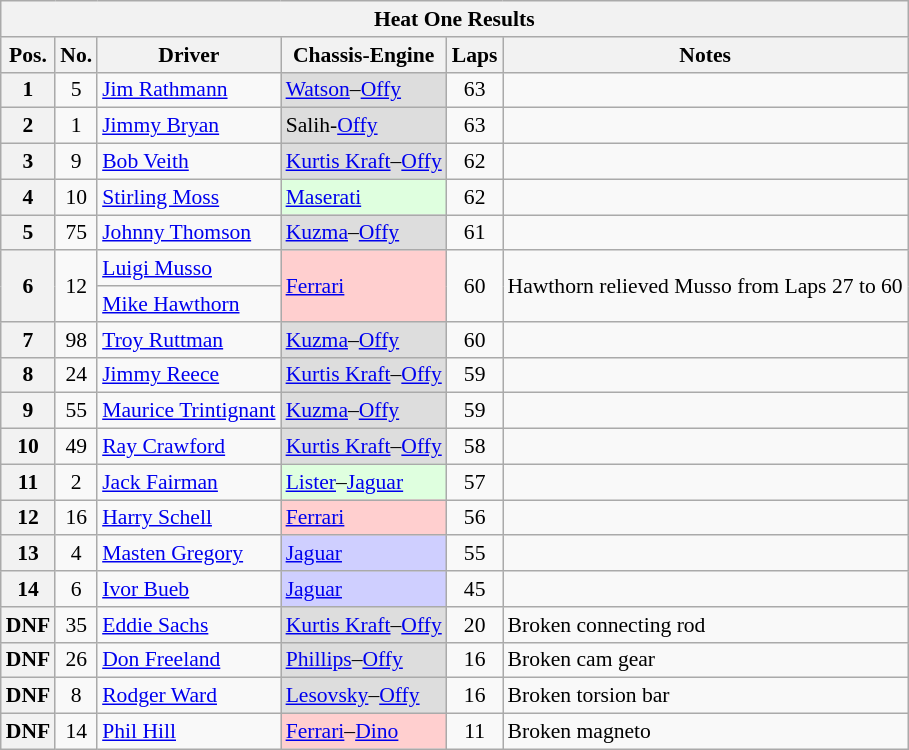<table class="wikitable" style="font-size: 90%;">
<tr>
<th colspan=6>Heat One Results</th>
</tr>
<tr>
<th>Pos.</th>
<th>No.</th>
<th>Driver</th>
<th>Chassis-Engine</th>
<th>Laps</th>
<th>Notes</th>
</tr>
<tr>
<th>1</th>
<td align="center">5</td>
<td> <a href='#'>Jim Rathmann</a></td>
<td style="background:#dddddd;"><a href='#'>Watson</a>–<a href='#'>Offy</a></td>
<td align="center">63</td>
<td></td>
</tr>
<tr>
<th>2</th>
<td align="center">1</td>
<td> <a href='#'>Jimmy Bryan</a></td>
<td style="background:#dddddd;">Salih-<a href='#'>Offy</a></td>
<td align="center">63</td>
<td></td>
</tr>
<tr>
<th>3</th>
<td align="center">9</td>
<td> <a href='#'>Bob Veith</a></td>
<td style="background:#dddddd;"><a href='#'>Kurtis Kraft</a>–<a href='#'>Offy</a></td>
<td align="center">62</td>
<td></td>
</tr>
<tr>
<th>4</th>
<td align="center">10</td>
<td> <a href='#'>Stirling Moss</a></td>
<td style="background:#dfffdf;"><a href='#'>Maserati</a></td>
<td align="center">62</td>
<td></td>
</tr>
<tr>
<th>5</th>
<td align="center">75</td>
<td> <a href='#'>Johnny Thomson</a></td>
<td style="background:#dddddd;"><a href='#'>Kuzma</a>–<a href='#'>Offy</a></td>
<td align="center">61</td>
<td></td>
</tr>
<tr>
<th rowspan=2>6</th>
<td rowspan=2 align="center">12</td>
<td> <a href='#'>Luigi Musso</a></td>
<td style="background:#ffcfcf;" rowspan=2><a href='#'>Ferrari</a></td>
<td rowspan=2 align="center">60</td>
<td rowspan=2>Hawthorn relieved Musso from Laps 27 to 60</td>
</tr>
<tr>
<td> <a href='#'>Mike Hawthorn</a></td>
</tr>
<tr>
<th>7</th>
<td align="center">98</td>
<td> <a href='#'>Troy Ruttman</a></td>
<td style="background:#dddddd;"><a href='#'>Kuzma</a>–<a href='#'>Offy</a></td>
<td align="center">60</td>
<td></td>
</tr>
<tr>
<th>8</th>
<td align="center">24</td>
<td> <a href='#'>Jimmy Reece</a></td>
<td style="background:#dddddd;"><a href='#'>Kurtis Kraft</a>–<a href='#'>Offy</a></td>
<td align="center">59</td>
<td></td>
</tr>
<tr>
<th>9</th>
<td align="center">55</td>
<td> <a href='#'>Maurice Trintignant</a></td>
<td style="background:#dddddd;"><a href='#'>Kuzma</a>–<a href='#'>Offy</a></td>
<td align="center">59</td>
<td></td>
</tr>
<tr>
<th>10</th>
<td align="center">49</td>
<td> <a href='#'>Ray Crawford</a></td>
<td style="background:#dddddd;"><a href='#'>Kurtis Kraft</a>–<a href='#'>Offy</a></td>
<td align="center">58</td>
<td></td>
</tr>
<tr>
<th>11</th>
<td align="center">2</td>
<td> <a href='#'>Jack Fairman</a></td>
<td style="background:#dfffdf;"><a href='#'>Lister</a>–<a href='#'>Jaguar</a></td>
<td align="center">57</td>
<td></td>
</tr>
<tr>
<th>12</th>
<td align="center">16</td>
<td> <a href='#'>Harry Schell</a></td>
<td style="background:#ffcfcf;"><a href='#'>Ferrari</a></td>
<td align="center">56</td>
<td></td>
</tr>
<tr>
<th>13</th>
<td align="center">4</td>
<td> <a href='#'>Masten Gregory</a></td>
<td style="background:#cfcfff;"><a href='#'>Jaguar</a></td>
<td align="center">55</td>
<td></td>
</tr>
<tr>
<th>14</th>
<td align="center">6</td>
<td> <a href='#'>Ivor Bueb</a></td>
<td style="background:#cfcfff;"><a href='#'>Jaguar</a></td>
<td align="center">45</td>
<td></td>
</tr>
<tr>
<th>DNF</th>
<td align="center">35</td>
<td> <a href='#'>Eddie Sachs</a></td>
<td style="background:#dddddd;"><a href='#'>Kurtis Kraft</a>–<a href='#'>Offy</a></td>
<td align="center">20</td>
<td>Broken connecting rod</td>
</tr>
<tr>
<th>DNF</th>
<td align="center">26</td>
<td> <a href='#'>Don Freeland</a></td>
<td style="background:#dddddd;"><a href='#'>Phillips</a>–<a href='#'>Offy</a></td>
<td align="center">16</td>
<td>Broken cam gear</td>
</tr>
<tr>
<th>DNF</th>
<td align="center">8</td>
<td> <a href='#'>Rodger Ward</a></td>
<td style="background:#dddddd;"><a href='#'>Lesovsky</a>–<a href='#'>Offy</a></td>
<td align="center">16</td>
<td>Broken torsion bar</td>
</tr>
<tr>
<th>DNF</th>
<td align="center">14</td>
<td> <a href='#'>Phil Hill</a></td>
<td style="background:#ffcfcf;"><a href='#'>Ferrari</a>–<a href='#'>Dino</a></td>
<td align="center">11</td>
<td>Broken magneto</td>
</tr>
</table>
